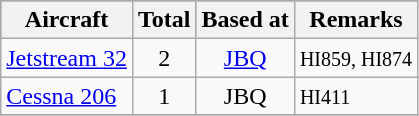<table class="wikitable sortable">
<tr bgcolor=steelblue>
<th>Aircraft</th>
<th>Total</th>
<th>Based at</th>
<th>Remarks</th>
</tr>
<tr>
<td><a href='#'>Jetstream 32</a></td>
<td align=center>2</td>
<td align=center><a href='#'>JBQ</a><br></td>
<td><small>HI859, HI874</small></td>
</tr>
<tr>
<td><a href='#'>Cessna 206</a></td>
<td align=center>1</td>
<td align=center>JBQ<br></td>
<td><small> HI411</small></td>
</tr>
<tr>
</tr>
</table>
